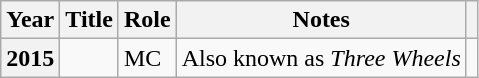<table class="wikitable plainrowheaders">
<tr>
<th scope="col">Year</th>
<th scope="col">Title</th>
<th scope="col">Role</th>
<th scope="col">Notes</th>
<th scope="col"></th>
</tr>
<tr>
<th scope="row">2015</th>
<td><em></em></td>
<td>MC</td>
<td>Also known as <em>Three Wheels</em></td>
<td style="text-align:center"></td>
</tr>
</table>
